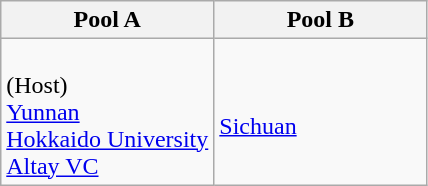<table class="wikitable">
<tr>
<th width=50%>Pool A</th>
<th width=50%>Pool B</th>
</tr>
<tr>
<td><br> (Host) <br>  <a href='#'>Yunnan</a> <br>  <a href='#'>Hokkaido University</a> <br>  <a href='#'>Altay VC</a></td>
<td><br> <br>  <a href='#'>Sichuan</a> <br>  <br> </td>
</tr>
</table>
